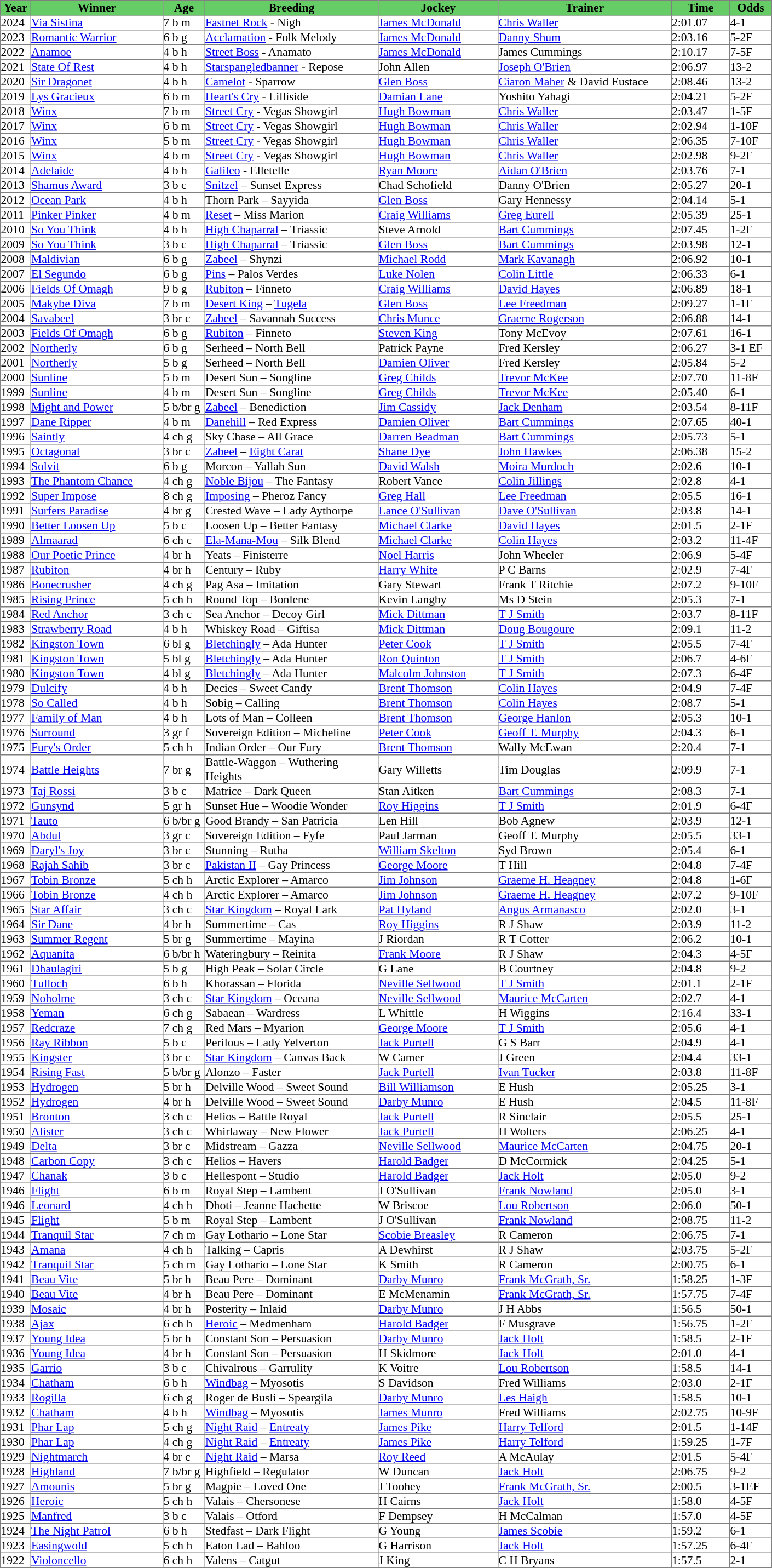<table class = "sortable" | border="1" cellpadding="0" style="border-collapse: collapse; font-size:90%">
<tr bgcolor="#66cc66" align="center">
<th width="36px"><strong>Year</strong><br></th>
<th width="160px"><strong>Winner</strong><br></th>
<th width="50px"><strong>Age</strong><br></th>
<th width="210px"><strong>Breeding</strong><br></th>
<th width="145px"><strong>Jockey</strong><br></th>
<th width="210px"><strong>Trainer</strong><br></th>
<th width="70px"><strong>Time</strong><br></th>
<th width="50px"><strong>Odds</strong><br></th>
</tr>
<tr>
<td>2024</td>
<td><a href='#'>Via Sistina</a></td>
<td>7 b m</td>
<td><a href='#'>Fastnet Rock</a> - Nigh</td>
<td><a href='#'>James McDonald</a></td>
<td><a href='#'>Chris Waller</a></td>
<td>2:01.07</td>
<td>4-1</td>
</tr>
<tr>
<td>2023</td>
<td><a href='#'>Romantic Warrior</a></td>
<td>6 b g</td>
<td><a href='#'>Acclamation</a> - Folk Melody</td>
<td><a href='#'>James McDonald</a></td>
<td><a href='#'>Danny Shum</a></td>
<td>2:03.16</td>
<td>5-2F</td>
</tr>
<tr>
<td>2022</td>
<td><a href='#'>Anamoe</a></td>
<td>4 b h</td>
<td><a href='#'>Street Boss</a> - Anamato</td>
<td><a href='#'>James McDonald</a></td>
<td>James Cummings</td>
<td>2:10.17</td>
<td>7-5F</td>
</tr>
<tr>
<td>2021</td>
<td><a href='#'>State Of Rest</a></td>
<td>4 b h</td>
<td><a href='#'>Starspangledbanner</a> - Repose</td>
<td>John Allen</td>
<td><a href='#'>Joseph O'Brien</a></td>
<td>2:06.97</td>
<td>13-2</td>
</tr>
<tr>
<td>2020</td>
<td><a href='#'>Sir Dragonet</a></td>
<td>4 b h</td>
<td><a href='#'>Camelot</a> - Sparrow</td>
<td><a href='#'>Glen Boss</a></td>
<td><a href='#'>Ciaron Maher</a> & David Eustace</td>
<td>2:08.46</td>
<td>13-2</td>
</tr>
<tr>
</tr>
<tr>
<td>2019</td>
<td><a href='#'>Lys Gracieux</a></td>
<td>6 b m</td>
<td><a href='#'>Heart's Cry</a> - Lilliside</td>
<td><a href='#'>Damian Lane</a></td>
<td>Yoshito Yahagi</td>
<td>2:04.21</td>
<td>5-2F</td>
</tr>
<tr>
<td>2018</td>
<td><a href='#'>Winx</a></td>
<td>7 b m</td>
<td><a href='#'>Street Cry</a> - Vegas Showgirl</td>
<td><a href='#'>Hugh Bowman</a></td>
<td><a href='#'>Chris Waller</a></td>
<td>2:03.47</td>
<td>1-5F</td>
</tr>
<tr>
<td>2017</td>
<td><a href='#'>Winx</a></td>
<td>6 b m</td>
<td><a href='#'>Street Cry</a> - Vegas Showgirl</td>
<td><a href='#'>Hugh Bowman</a></td>
<td><a href='#'> Chris Waller</a></td>
<td>2:02.94</td>
<td>1-10F</td>
</tr>
<tr>
<td>2016</td>
<td><a href='#'>Winx</a></td>
<td>5 b m</td>
<td><a href='#'>Street Cry</a> - Vegas Showgirl</td>
<td><a href='#'>Hugh Bowman</a></td>
<td><a href='#'> Chris Waller</a></td>
<td>2:06.35</td>
<td>7-10F</td>
</tr>
<tr>
<td>2015</td>
<td><a href='#'>Winx</a></td>
<td>4 b m</td>
<td><a href='#'>Street Cry</a> - Vegas Showgirl</td>
<td><a href='#'>Hugh Bowman</a></td>
<td><a href='#'>Chris Waller</a></td>
<td>2:02.98</td>
<td>9-2F</td>
</tr>
<tr>
<td>2014</td>
<td><a href='#'>Adelaide</a></td>
<td>4 b h</td>
<td><a href='#'>Galileo</a> - Elletelle</td>
<td><a href='#'>Ryan Moore</a></td>
<td><a href='#'>Aidan O'Brien</a></td>
<td>2:03.76</td>
<td>7-1</td>
</tr>
<tr>
<td>2013</td>
<td><a href='#'>Shamus Award</a></td>
<td>3 b c</td>
<td><a href='#'>Snitzel</a> – Sunset Express</td>
<td>Chad Schofield</td>
<td>Danny O'Brien</td>
<td>2:05.27</td>
<td>20-1</td>
</tr>
<tr>
<td>2012</td>
<td><a href='#'>Ocean Park</a></td>
<td>4 b h</td>
<td>Thorn Park – Sayyida</td>
<td><a href='#'>Glen Boss</a></td>
<td>Gary Hennessy</td>
<td>2:04.14</td>
<td>5-1</td>
</tr>
<tr>
<td>2011</td>
<td><a href='#'>Pinker Pinker</a></td>
<td>4 b m</td>
<td><a href='#'>Reset</a> – Miss Marion</td>
<td><a href='#'>Craig Williams</a></td>
<td><a href='#'>Greg Eurell</a></td>
<td>2:05.39</td>
<td>25-1</td>
</tr>
<tr>
<td>2010</td>
<td><a href='#'>So You Think</a></td>
<td>4 b h</td>
<td><a href='#'>High Chaparral</a> – Triassic</td>
<td>Steve Arnold</td>
<td><a href='#'>Bart Cummings</a></td>
<td>2:07.45</td>
<td>1-2F</td>
</tr>
<tr>
<td>2009</td>
<td><a href='#'>So You Think</a></td>
<td>3 b c</td>
<td><a href='#'>High Chaparral</a> – Triassic</td>
<td><a href='#'>Glen Boss</a></td>
<td><a href='#'>Bart Cummings</a></td>
<td>2:03.98</td>
<td>12-1</td>
</tr>
<tr>
<td>2008</td>
<td><a href='#'>Maldivian</a></td>
<td>6 b g</td>
<td><a href='#'>Zabeel</a> – Shynzi</td>
<td><a href='#'>Michael Rodd</a></td>
<td><a href='#'>Mark Kavanagh</a></td>
<td>2:06.92</td>
<td>10-1</td>
</tr>
<tr>
<td>2007</td>
<td><a href='#'>El Segundo</a></td>
<td>6 b g</td>
<td><a href='#'>Pins</a> – Palos Verdes</td>
<td><a href='#'>Luke Nolen</a></td>
<td><a href='#'>Colin Little</a></td>
<td>2:06.33</td>
<td>6-1</td>
</tr>
<tr>
<td>2006</td>
<td><a href='#'>Fields Of Omagh</a></td>
<td>9 b g</td>
<td><a href='#'>Rubiton</a> – Finneto</td>
<td><a href='#'>Craig Williams</a></td>
<td><a href='#'>David Hayes</a></td>
<td>2:06.89</td>
<td>18-1</td>
</tr>
<tr>
<td>2005</td>
<td><a href='#'>Makybe Diva</a></td>
<td>7 b m</td>
<td><a href='#'>Desert King</a> – <a href='#'>Tugela</a></td>
<td><a href='#'>Glen Boss</a></td>
<td><a href='#'>Lee Freedman</a></td>
<td>2:09.27</td>
<td>1-1F</td>
</tr>
<tr>
<td>2004</td>
<td><a href='#'>Savabeel</a></td>
<td>3 br c</td>
<td><a href='#'>Zabeel</a> – Savannah Success</td>
<td><a href='#'>Chris Munce</a></td>
<td><a href='#'>Graeme Rogerson</a></td>
<td>2:06.88</td>
<td>14-1</td>
</tr>
<tr>
<td>2003</td>
<td><a href='#'>Fields Of Omagh</a></td>
<td>6 b g</td>
<td><a href='#'>Rubiton</a> – Finneto</td>
<td><a href='#'>Steven King</a></td>
<td>Tony McEvoy</td>
<td>2:07.61</td>
<td>16-1</td>
</tr>
<tr>
<td>2002</td>
<td><a href='#'>Northerly</a></td>
<td>6 b g</td>
<td>Serheed – North Bell</td>
<td>Patrick Payne</td>
<td>Fred Kersley</td>
<td>2:06.27</td>
<td>3-1 EF</td>
</tr>
<tr>
<td>2001</td>
<td><a href='#'>Northerly</a></td>
<td>5 b g</td>
<td>Serheed – North Bell</td>
<td><a href='#'>Damien Oliver</a></td>
<td>Fred Kersley</td>
<td>2:05.84</td>
<td>5-2</td>
</tr>
<tr>
<td>2000</td>
<td><a href='#'>Sunline</a></td>
<td>5 b m</td>
<td>Desert Sun – Songline</td>
<td><a href='#'>Greg Childs</a></td>
<td><a href='#'>Trevor McKee</a></td>
<td>2:07.70</td>
<td>11-8F</td>
</tr>
<tr>
<td>1999</td>
<td><a href='#'>Sunline</a></td>
<td>4 b m</td>
<td>Desert Sun – Songline</td>
<td><a href='#'>Greg Childs</a></td>
<td><a href='#'>Trevor McKee</a></td>
<td>2:05.40</td>
<td>6-1</td>
</tr>
<tr>
<td>1998</td>
<td><a href='#'>Might and Power</a></td>
<td>5 b/br g</td>
<td><a href='#'>Zabeel</a> – Benediction</td>
<td><a href='#'>Jim Cassidy</a></td>
<td><a href='#'>Jack Denham</a></td>
<td>2:03.54</td>
<td>8-11F</td>
</tr>
<tr>
<td>1997</td>
<td><a href='#'>Dane Ripper</a></td>
<td>4 b m</td>
<td><a href='#'>Danehill</a> – Red Express</td>
<td><a href='#'>Damien Oliver</a></td>
<td><a href='#'>Bart Cummings</a></td>
<td>2:07.65</td>
<td>40-1</td>
</tr>
<tr>
<td>1996</td>
<td><a href='#'>Saintly</a></td>
<td>4 ch g</td>
<td>Sky Chase – All Grace</td>
<td><a href='#'>Darren Beadman</a></td>
<td><a href='#'>Bart Cummings</a></td>
<td>2:05.73</td>
<td>5-1</td>
</tr>
<tr>
<td>1995</td>
<td><a href='#'>Octagonal</a></td>
<td>3 br c</td>
<td><a href='#'>Zabeel</a> – <a href='#'>Eight Carat</a></td>
<td><a href='#'>Shane Dye</a></td>
<td><a href='#'>John Hawkes</a></td>
<td>2:06.38</td>
<td>15-2</td>
</tr>
<tr>
<td>1994</td>
<td><a href='#'>Solvit</a></td>
<td>6 b g</td>
<td>Morcon – Yallah Sun</td>
<td><a href='#'>David Walsh</a></td>
<td><a href='#'>Moira Murdoch</a></td>
<td>2:02.6</td>
<td>10-1</td>
</tr>
<tr>
<td>1993</td>
<td><a href='#'>The Phantom Chance</a></td>
<td>4 ch g</td>
<td><a href='#'>Noble Bijou</a> – The Fantasy</td>
<td>Robert Vance</td>
<td><a href='#'>Colin Jillings</a></td>
<td>2:02.8</td>
<td>4-1</td>
</tr>
<tr>
<td>1992</td>
<td><a href='#'>Super Impose</a></td>
<td>8 ch g</td>
<td><a href='#'>Imposing</a> – Pheroz Fancy</td>
<td><a href='#'>Greg Hall</a></td>
<td><a href='#'>Lee Freedman</a></td>
<td>2:05.5</td>
<td>16-1</td>
</tr>
<tr>
<td>1991</td>
<td><a href='#'>Surfers Paradise</a></td>
<td>4 br g</td>
<td>Crested Wave – Lady Aythorpe</td>
<td><a href='#'>Lance O'Sullivan</a></td>
<td><a href='#'>Dave O'Sullivan</a></td>
<td>2:03.8</td>
<td>14-1</td>
</tr>
<tr>
<td>1990</td>
<td><a href='#'>Better Loosen Up</a></td>
<td>5 b c</td>
<td>Loosen Up – Better Fantasy</td>
<td><a href='#'>Michael Clarke</a></td>
<td><a href='#'>David Hayes</a></td>
<td>2:01.5</td>
<td>2-1F</td>
</tr>
<tr>
<td>1989</td>
<td><a href='#'>Almaarad</a></td>
<td>6 ch c</td>
<td><a href='#'>Ela-Mana-Mou</a> – Silk Blend</td>
<td><a href='#'>Michael Clarke</a></td>
<td><a href='#'>Colin Hayes</a></td>
<td>2:03.2</td>
<td>11-4F</td>
</tr>
<tr>
<td>1988</td>
<td><a href='#'>Our Poetic Prince</a></td>
<td>4 br h</td>
<td>Yeats – Finisterre</td>
<td><a href='#'>Noel Harris</a></td>
<td>John Wheeler</td>
<td>2:06.9</td>
<td>5-4F</td>
</tr>
<tr>
<td>1987</td>
<td><a href='#'>Rubiton</a></td>
<td>4 br h</td>
<td>Century – Ruby</td>
<td><a href='#'>Harry White</a></td>
<td>P C Barns</td>
<td>2:02.9</td>
<td>7-4F</td>
</tr>
<tr>
<td>1986</td>
<td><a href='#'>Bonecrusher</a></td>
<td>4 ch g</td>
<td>Pag Asa – Imitation</td>
<td>Gary Stewart</td>
<td>Frank T Ritchie</td>
<td>2:07.2</td>
<td>9-10F</td>
</tr>
<tr>
<td>1985</td>
<td><a href='#'>Rising Prince</a></td>
<td>5 ch h</td>
<td>Round Top – Bonlene</td>
<td>Kevin Langby</td>
<td>Ms D Stein</td>
<td>2:05.3</td>
<td>7-1</td>
</tr>
<tr>
<td>1984</td>
<td><a href='#'>Red Anchor</a></td>
<td>3 ch c</td>
<td>Sea Anchor – Decoy Girl</td>
<td><a href='#'>Mick Dittman</a></td>
<td><a href='#'>T J Smith</a></td>
<td>2:03.7</td>
<td>8-11F</td>
</tr>
<tr>
<td>1983</td>
<td><a href='#'>Strawberry Road</a></td>
<td>4 b h</td>
<td>Whiskey Road – Giftisa</td>
<td><a href='#'>Mick Dittman</a></td>
<td><a href='#'>Doug Bougoure</a></td>
<td>2:09.1</td>
<td>11-2</td>
</tr>
<tr>
<td>1982</td>
<td><a href='#'>Kingston Town</a></td>
<td>6 bl g</td>
<td><a href='#'>Bletchingly</a> – Ada Hunter</td>
<td><a href='#'>Peter Cook</a></td>
<td><a href='#'>T J Smith</a></td>
<td>2:05.5</td>
<td>7-4F</td>
</tr>
<tr>
<td>1981</td>
<td><a href='#'>Kingston Town</a></td>
<td>5 bl g</td>
<td><a href='#'>Bletchingly</a> – Ada Hunter</td>
<td><a href='#'>Ron Quinton</a></td>
<td><a href='#'>T J Smith</a></td>
<td>2:06.7</td>
<td>4-6F</td>
</tr>
<tr>
<td>1980</td>
<td><a href='#'>Kingston Town</a></td>
<td>4 bl g</td>
<td><a href='#'>Bletchingly</a> – Ada Hunter</td>
<td><a href='#'>Malcolm Johnston</a></td>
<td><a href='#'>T J Smith</a></td>
<td>2:07.3</td>
<td>6-4F</td>
</tr>
<tr>
<td>1979</td>
<td><a href='#'>Dulcify</a></td>
<td>4 b h</td>
<td>Decies – Sweet Candy</td>
<td><a href='#'>Brent Thomson</a></td>
<td><a href='#'>Colin Hayes</a></td>
<td>2:04.9</td>
<td>7-4F</td>
</tr>
<tr>
<td>1978</td>
<td><a href='#'>So Called</a></td>
<td>4 b h</td>
<td>Sobig – Calling</td>
<td><a href='#'>Brent Thomson</a></td>
<td><a href='#'>Colin Hayes</a></td>
<td>2:08.7</td>
<td>5-1</td>
</tr>
<tr>
<td>1977</td>
<td><a href='#'>Family of Man</a></td>
<td>4 b h</td>
<td>Lots of Man – Colleen</td>
<td><a href='#'>Brent Thomson</a></td>
<td><a href='#'>George Hanlon</a></td>
<td>2:05.3</td>
<td>10-1</td>
</tr>
<tr>
<td>1976</td>
<td><a href='#'>Surround</a></td>
<td>3 gr f</td>
<td>Sovereign Edition – Micheline</td>
<td><a href='#'>Peter Cook</a></td>
<td><a href='#'>Geoff T. Murphy</a></td>
<td>2:04.3</td>
<td>6-1</td>
</tr>
<tr>
<td>1975</td>
<td><a href='#'>Fury's Order</a></td>
<td>5 ch h</td>
<td>Indian Order – Our Fury</td>
<td><a href='#'>Brent Thomson</a></td>
<td>Wally McEwan</td>
<td>2:20.4</td>
<td>7-1</td>
</tr>
<tr>
<td>1974</td>
<td><a href='#'>Battle Heights</a></td>
<td>7 br g</td>
<td>Battle-Waggon – Wuthering Heights</td>
<td>Gary Willetts</td>
<td>Tim Douglas</td>
<td>2:09.9</td>
<td>7-1</td>
</tr>
<tr>
<td>1973</td>
<td><a href='#'>Taj Rossi</a></td>
<td>3 b c</td>
<td>Matrice – Dark Queen</td>
<td>Stan Aitken</td>
<td><a href='#'>Bart Cummings</a></td>
<td>2:08.3</td>
<td>7-1</td>
</tr>
<tr>
<td>1972</td>
<td><a href='#'>Gunsynd</a></td>
<td>5 gr h</td>
<td>Sunset Hue – Woodie Wonder</td>
<td><a href='#'>Roy Higgins</a></td>
<td><a href='#'>T J Smith</a></td>
<td>2:01.9</td>
<td>6-4F</td>
</tr>
<tr>
<td>1971</td>
<td><a href='#'>Tauto</a></td>
<td>6 b/br g</td>
<td>Good Brandy – San Patricia</td>
<td>Len Hill</td>
<td>Bob Agnew</td>
<td>2:03.9</td>
<td>12-1</td>
</tr>
<tr>
<td>1970</td>
<td><a href='#'>Abdul</a></td>
<td>3 gr c</td>
<td>Sovereign Edition – Fyfe</td>
<td>Paul Jarman</td>
<td>Geoff T. Murphy</td>
<td>2:05.5</td>
<td>33-1</td>
</tr>
<tr>
<td>1969</td>
<td><a href='#'>Daryl's Joy</a></td>
<td>3 br c</td>
<td>Stunning – Rutha</td>
<td><a href='#'>William Skelton</a></td>
<td>Syd Brown</td>
<td>2:05.4</td>
<td>6-1</td>
</tr>
<tr>
<td>1968</td>
<td><a href='#'>Rajah Sahib</a></td>
<td>3 br c</td>
<td><a href='#'>Pakistan II</a> – Gay Princess</td>
<td><a href='#'>George Moore</a></td>
<td>T Hill</td>
<td>2:04.8</td>
<td>7-4F</td>
</tr>
<tr>
<td>1967</td>
<td><a href='#'>Tobin Bronze</a></td>
<td>5 ch h</td>
<td>Arctic Explorer – Amarco</td>
<td><a href='#'>Jim Johnson</a></td>
<td><a href='#'>Graeme H. Heagney</a></td>
<td>2:04.8</td>
<td>1-6F</td>
</tr>
<tr>
<td>1966</td>
<td><a href='#'>Tobin Bronze</a></td>
<td>4 ch h</td>
<td>Arctic Explorer – Amarco</td>
<td><a href='#'>Jim Johnson</a></td>
<td><a href='#'>Graeme H. Heagney</a></td>
<td>2:07.2</td>
<td>9-10F</td>
</tr>
<tr>
<td>1965</td>
<td><a href='#'>Star Affair</a></td>
<td>3 ch c</td>
<td><a href='#'>Star Kingdom</a> – Royal Lark</td>
<td><a href='#'>Pat Hyland</a></td>
<td><a href='#'>Angus Armanasco</a></td>
<td>2:02.0</td>
<td>3-1</td>
</tr>
<tr>
<td>1964</td>
<td><a href='#'>Sir Dane</a></td>
<td>4 br h</td>
<td>Summertime – Cas</td>
<td><a href='#'>Roy Higgins</a></td>
<td>R J Shaw</td>
<td>2:03.9</td>
<td>11-2</td>
</tr>
<tr>
<td>1963</td>
<td><a href='#'>Summer Regent</a></td>
<td>5 br g</td>
<td>Summertime – Mayina</td>
<td>J Riordan</td>
<td>R T Cotter</td>
<td>2:06.2</td>
<td>10-1</td>
</tr>
<tr>
<td>1962</td>
<td><a href='#'>Aquanita</a></td>
<td>6 b/br h</td>
<td>Wateringbury – Reinita</td>
<td><a href='#'>Frank Moore</a></td>
<td>R J Shaw</td>
<td>2:04.3</td>
<td>4-5F</td>
</tr>
<tr>
<td>1961</td>
<td><a href='#'>Dhaulagiri</a></td>
<td>5 b g</td>
<td>High Peak – Solar Circle</td>
<td>G Lane</td>
<td>B Courtney</td>
<td>2:04.8</td>
<td>9-2</td>
</tr>
<tr>
<td>1960</td>
<td><a href='#'>Tulloch</a></td>
<td>6 b h</td>
<td>Khorassan – Florida</td>
<td><a href='#'>Neville Sellwood</a></td>
<td><a href='#'>T J Smith</a></td>
<td>2:01.1</td>
<td>2-1F</td>
</tr>
<tr>
<td>1959</td>
<td><a href='#'>Noholme</a></td>
<td>3 ch c</td>
<td><a href='#'>Star Kingdom</a> – Oceana</td>
<td><a href='#'>Neville Sellwood</a></td>
<td><a href='#'>Maurice McCarten</a></td>
<td>2:02.7</td>
<td>4-1</td>
</tr>
<tr>
<td>1958</td>
<td><a href='#'>Yeman</a></td>
<td>6 ch g</td>
<td>Sabaean – Wardress</td>
<td>L Whittle</td>
<td>H Wiggins</td>
<td>2:16.4</td>
<td>33-1</td>
</tr>
<tr>
<td>1957</td>
<td><a href='#'>Redcraze</a></td>
<td>7 ch g</td>
<td>Red Mars – Myarion</td>
<td><a href='#'>George Moore</a></td>
<td><a href='#'>T J Smith</a></td>
<td>2:05.6</td>
<td>4-1</td>
</tr>
<tr>
<td>1956</td>
<td><a href='#'>Ray Ribbon</a></td>
<td>5 b c</td>
<td>Perilous – Lady Yelverton</td>
<td><a href='#'>Jack Purtell</a></td>
<td>G S Barr</td>
<td>2:04.9</td>
<td>4-1</td>
</tr>
<tr>
<td>1955</td>
<td><a href='#'>Kingster</a></td>
<td>3 br c</td>
<td><a href='#'>Star Kingdom</a> – Canvas Back</td>
<td>W Camer</td>
<td>J Green</td>
<td>2:04.4</td>
<td>33-1</td>
</tr>
<tr>
<td>1954</td>
<td><a href='#'>Rising Fast</a></td>
<td>5 b/br g</td>
<td>Alonzo – Faster</td>
<td><a href='#'>Jack Purtell</a></td>
<td><a href='#'>Ivan Tucker</a></td>
<td>2:03.8</td>
<td>11-8F</td>
</tr>
<tr>
<td>1953</td>
<td><a href='#'>Hydrogen</a></td>
<td>5 br h</td>
<td>Delville Wood – Sweet Sound</td>
<td><a href='#'>Bill Williamson</a></td>
<td>E Hush</td>
<td>2:05.25</td>
<td>3-1</td>
</tr>
<tr>
<td>1952</td>
<td><a href='#'>Hydrogen</a></td>
<td>4 br h</td>
<td>Delville Wood – Sweet Sound</td>
<td><a href='#'>Darby Munro</a></td>
<td>E Hush</td>
<td>2:04.5</td>
<td>11-8F</td>
</tr>
<tr>
<td>1951</td>
<td><a href='#'>Bronton</a></td>
<td>3 ch c</td>
<td>Helios – Battle Royal</td>
<td><a href='#'>Jack Purtell</a></td>
<td>R Sinclair</td>
<td>2:05.5</td>
<td>25-1</td>
</tr>
<tr>
<td>1950</td>
<td><a href='#'>Alister</a></td>
<td>3 ch c</td>
<td>Whirlaway – New Flower</td>
<td><a href='#'>Jack Purtell</a></td>
<td>H Wolters</td>
<td>2:06.25</td>
<td>4-1</td>
</tr>
<tr>
<td>1949</td>
<td><a href='#'>Delta</a></td>
<td>3 br c</td>
<td>Midstream – Gazza</td>
<td><a href='#'>Neville Sellwood</a></td>
<td><a href='#'>Maurice McCarten</a></td>
<td>2:04.75</td>
<td>20-1</td>
</tr>
<tr>
<td>1948</td>
<td><a href='#'>Carbon Copy</a></td>
<td>3 ch c</td>
<td>Helios – Havers</td>
<td><a href='#'>Harold Badger</a></td>
<td>D McCormick</td>
<td>2:04.25</td>
<td>5-1</td>
</tr>
<tr>
<td>1947</td>
<td><a href='#'>Chanak</a></td>
<td>3 b c</td>
<td>Hellespont – Studio</td>
<td><a href='#'>Harold Badger</a></td>
<td><a href='#'>Jack Holt</a></td>
<td>2:05.0</td>
<td>9-2</td>
</tr>
<tr>
<td>1946</td>
<td><a href='#'>Flight</a></td>
<td>6 b m</td>
<td>Royal Step – Lambent</td>
<td>J O'Sullivan</td>
<td><a href='#'>Frank Nowland</a></td>
<td>2:05.0</td>
<td>3-1</td>
</tr>
<tr>
<td>1946</td>
<td><a href='#'>Leonard</a></td>
<td>4 ch h</td>
<td>Dhoti – Jeanne Hachette</td>
<td>W Briscoe</td>
<td><a href='#'>Lou Robertson</a></td>
<td>2:06.0</td>
<td>50-1</td>
</tr>
<tr>
<td>1945</td>
<td><a href='#'>Flight</a></td>
<td>5 b m</td>
<td>Royal Step – Lambent</td>
<td>J O'Sullivan</td>
<td><a href='#'>Frank Nowland</a></td>
<td>2:08.75</td>
<td>11-2</td>
</tr>
<tr>
<td>1944</td>
<td><a href='#'>Tranquil Star</a></td>
<td>7 ch m</td>
<td>Gay Lothario – Lone Star</td>
<td><a href='#'>Scobie Breasley</a></td>
<td>R Cameron</td>
<td>2:06.75</td>
<td>7-1</td>
</tr>
<tr>
<td>1943</td>
<td><a href='#'>Amana</a></td>
<td>4 ch h</td>
<td>Talking – Capris</td>
<td>A Dewhirst</td>
<td>R J Shaw</td>
<td>2:03.75</td>
<td>5-2F</td>
</tr>
<tr>
<td>1942</td>
<td><a href='#'>Tranquil Star</a></td>
<td>5 ch m</td>
<td>Gay Lothario – Lone Star</td>
<td>K Smith</td>
<td>R Cameron</td>
<td>2:00.75</td>
<td>6-1</td>
</tr>
<tr>
<td>1941</td>
<td><a href='#'>Beau Vite</a></td>
<td>5 br h</td>
<td>Beau Pere – Dominant</td>
<td><a href='#'>Darby Munro</a></td>
<td><a href='#'>Frank McGrath, Sr.</a></td>
<td>1:58.25</td>
<td>1-3F</td>
</tr>
<tr>
<td>1940</td>
<td><a href='#'>Beau Vite</a></td>
<td>4 br h</td>
<td>Beau Pere – Dominant</td>
<td>E McMenamin</td>
<td><a href='#'>Frank McGrath, Sr.</a></td>
<td>1:57.75</td>
<td>7-4F</td>
</tr>
<tr>
<td>1939</td>
<td><a href='#'>Mosaic</a></td>
<td>4 br h</td>
<td>Posterity – Inlaid</td>
<td><a href='#'>Darby Munro</a></td>
<td>J H Abbs</td>
<td>1:56.5</td>
<td>50-1</td>
</tr>
<tr>
<td>1938</td>
<td><a href='#'>Ajax</a></td>
<td>6 ch h</td>
<td><a href='#'>Heroic</a> – Medmenham</td>
<td><a href='#'>Harold Badger</a></td>
<td>F Musgrave</td>
<td>1:56.75</td>
<td>1-2F</td>
</tr>
<tr>
<td>1937</td>
<td><a href='#'>Young Idea</a></td>
<td>5 br h</td>
<td>Constant Son – Persuasion</td>
<td><a href='#'>Darby Munro</a></td>
<td><a href='#'>Jack Holt</a></td>
<td>1:58.5</td>
<td>2-1F</td>
</tr>
<tr>
<td>1936</td>
<td><a href='#'>Young Idea</a></td>
<td>4 br h</td>
<td>Constant Son – Persuasion</td>
<td>H Skidmore</td>
<td><a href='#'>Jack Holt</a></td>
<td>2:01.0</td>
<td>4-1</td>
</tr>
<tr>
<td>1935</td>
<td><a href='#'>Garrio</a></td>
<td>3 b c</td>
<td>Chivalrous – Garrulity</td>
<td>K Voitre</td>
<td><a href='#'>Lou Robertson</a></td>
<td>1:58.5</td>
<td>14-1</td>
</tr>
<tr>
<td>1934</td>
<td><a href='#'>Chatham</a></td>
<td>6 b h</td>
<td><a href='#'>Windbag</a> – Myosotis</td>
<td>S Davidson</td>
<td>Fred Williams</td>
<td>2:03.0</td>
<td>2-1F</td>
</tr>
<tr>
<td>1933</td>
<td><a href='#'>Rogilla</a></td>
<td>6 ch g</td>
<td>Roger de Busli – Speargila</td>
<td><a href='#'>Darby Munro</a></td>
<td><a href='#'>Les Haigh</a></td>
<td>1:58.5</td>
<td>10-1</td>
</tr>
<tr>
<td>1932</td>
<td><a href='#'>Chatham</a></td>
<td>4 b h</td>
<td><a href='#'>Windbag</a> – Myosotis</td>
<td><a href='#'>James Munro</a></td>
<td>Fred Williams</td>
<td>2:02.75</td>
<td>10-9F</td>
</tr>
<tr>
<td>1931</td>
<td><a href='#'>Phar Lap</a></td>
<td>5 ch g</td>
<td><a href='#'>Night Raid</a> – <a href='#'>Entreaty</a></td>
<td><a href='#'>James Pike</a></td>
<td><a href='#'>Harry Telford</a></td>
<td>2:01.5</td>
<td>1-14F</td>
</tr>
<tr>
<td>1930</td>
<td><a href='#'>Phar Lap</a></td>
<td>4 ch g</td>
<td><a href='#'>Night Raid</a> – <a href='#'>Entreaty</a></td>
<td><a href='#'>James Pike</a></td>
<td><a href='#'>Harry Telford</a></td>
<td>1:59.25</td>
<td>1-7F</td>
</tr>
<tr>
<td>1929</td>
<td><a href='#'>Nightmarch</a></td>
<td>4 br c</td>
<td><a href='#'>Night Raid</a> – Marsa</td>
<td><a href='#'>Roy Reed</a></td>
<td>A McAulay</td>
<td>2:01.5</td>
<td>5-4F</td>
</tr>
<tr>
<td>1928</td>
<td><a href='#'>Highland</a></td>
<td>7 b/br g</td>
<td>Highfield – Regulator</td>
<td>W Duncan</td>
<td><a href='#'>Jack Holt</a></td>
<td>2:06.75</td>
<td>9-2</td>
</tr>
<tr>
<td>1927</td>
<td><a href='#'>Amounis</a></td>
<td>5 br g</td>
<td>Magpie – Loved One</td>
<td>J Toohey</td>
<td><a href='#'>Frank McGrath, Sr.</a></td>
<td>2:00.5</td>
<td>3-1EF</td>
</tr>
<tr>
<td>1926</td>
<td><a href='#'>Heroic</a></td>
<td>5 ch h</td>
<td>Valais – Chersonese</td>
<td>H Cairns</td>
<td><a href='#'>Jack Holt</a></td>
<td>1:58.0</td>
<td>4-5F</td>
</tr>
<tr>
<td>1925</td>
<td><a href='#'>Manfred</a></td>
<td>3 b c</td>
<td>Valais – Otford</td>
<td>F Dempsey</td>
<td>H McCalman</td>
<td>1:57.0</td>
<td>4-5F</td>
</tr>
<tr>
<td>1924</td>
<td><a href='#'>The Night Patrol</a></td>
<td>6 b h</td>
<td>Stedfast – Dark Flight</td>
<td>G Young</td>
<td><a href='#'>James Scobie</a></td>
<td>1:59.2</td>
<td>6-1</td>
</tr>
<tr>
<td>1923</td>
<td><a href='#'>Easingwold</a></td>
<td>5 ch h</td>
<td>Eaton Lad – Bahloo</td>
<td>G Harrison</td>
<td><a href='#'>Jack Holt</a></td>
<td>1:57.25</td>
<td>6-4F</td>
</tr>
<tr>
<td>1922</td>
<td><a href='#'>Violoncello</a></td>
<td>6 ch h</td>
<td>Valens – Catgut</td>
<td>J King</td>
<td>C H Bryans</td>
<td>1:57.5</td>
<td>2-1</td>
</tr>
<tr>
</tr>
</table>
